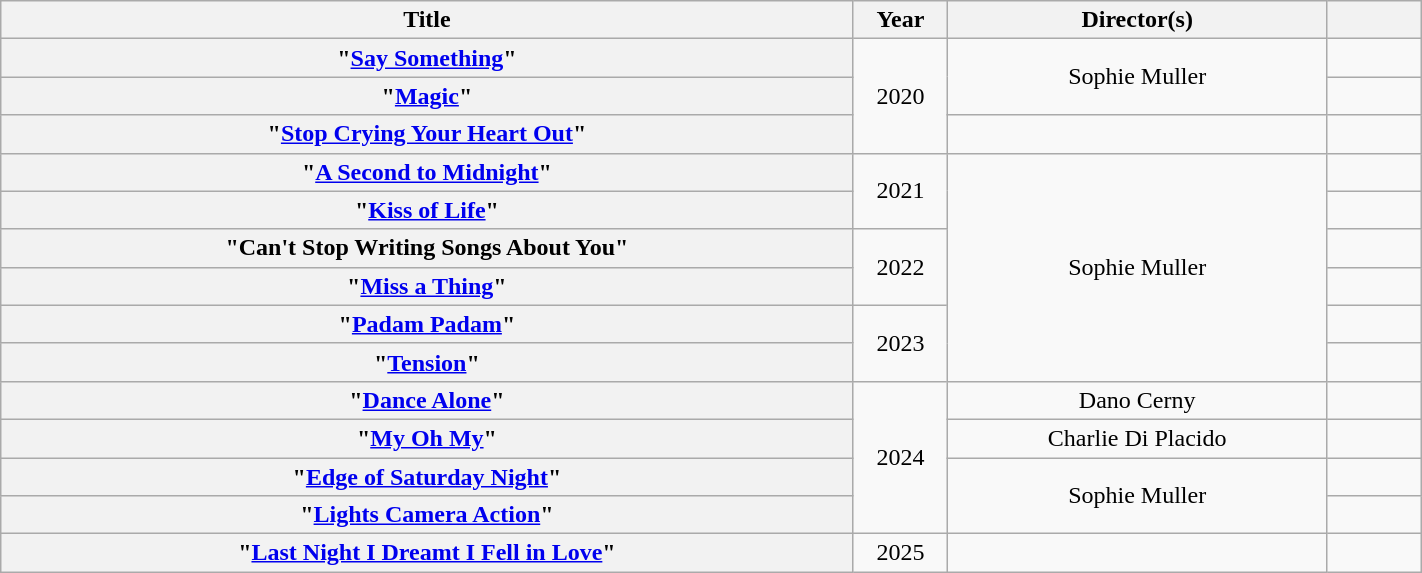<table class="wikitable plainrowheaders" style="text-align:center;" width="75%">
<tr>
<th style="width:45%;">Title</th>
<th style="width:5%;">Year</th>
<th style="width:20%;">Director(s)</th>
<th style="width:5%;"></th>
</tr>
<tr>
<th scope=row>"<a href='#'>Say Something</a>"</th>
<td rowspan=3>2020</td>
<td rowspan=2>Sophie Muller</td>
<td></td>
</tr>
<tr>
<th scope=row>"<a href='#'>Magic</a>"</th>
<td></td>
</tr>
<tr>
<th scope=row>"<a href='#'>Stop Crying Your Heart Out</a>"<br></th>
<td></td>
<td></td>
</tr>
<tr>
<th scope=row>"<a href='#'>A Second to Midnight</a>"<br></th>
<td rowspan=2>2021</td>
<td rowspan=6>Sophie Muller</td>
<td></td>
</tr>
<tr>
<th scope=row>"<a href='#'>Kiss of Life</a>"<br></th>
<td></td>
</tr>
<tr>
<th scope=row>"Can't Stop Writing Songs About You"<br></th>
<td rowspan=2>2022</td>
<td></td>
</tr>
<tr>
<th scope=row>"<a href='#'>Miss a Thing</a>"</th>
<td></td>
</tr>
<tr>
<th scope=row>"<a href='#'>Padam Padam</a>"</th>
<td rowspan=2>2023</td>
<td></td>
</tr>
<tr>
<th scope=row>"<a href='#'>Tension</a>"</th>
<td></td>
</tr>
<tr>
<th scope=row>"<a href='#'>Dance Alone</a>"<br></th>
<td rowspan=4>2024</td>
<td>Dano Cerny</td>
<td></td>
</tr>
<tr>
<th scope=row>"<a href='#'>My Oh My</a>"<br></th>
<td>Charlie Di Placido</td>
<td></td>
</tr>
<tr>
<th scope=row>"<a href='#'>Edge of Saturday Night</a>"<br></th>
<td rowspan=2>Sophie Muller</td>
<td></td>
</tr>
<tr>
<th scope=row>"<a href='#'>Lights Camera Action</a>"</th>
<td></td>
</tr>
<tr>
<th scope=row>"<a href='#'>Last Night I Dreamt I Fell in Love</a>"</th>
<td>2025</td>
<td></td>
<td></td>
</tr>
</table>
